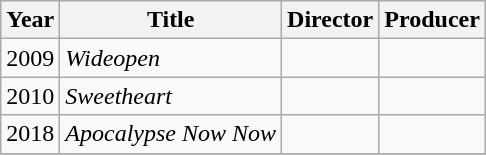<table class="wikitable">
<tr>
<th>Year</th>
<th>Title</th>
<th>Director</th>
<th>Producer</th>
</tr>
<tr>
<td>2009</td>
<td><em>Wideopen</em></td>
<td></td>
<td></td>
</tr>
<tr>
<td>2010</td>
<td><em>Sweetheart</em></td>
<td></td>
<td></td>
</tr>
<tr>
<td>2018</td>
<td><em>Apocalypse Now Now</em></td>
<td></td>
<td></td>
</tr>
<tr>
</tr>
</table>
